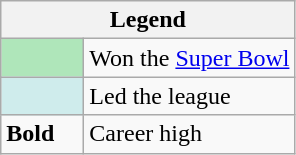<table class="wikitable mw-collapsible">
<tr>
<th colspan="2">Legend</th>
</tr>
<tr>
<td style="background:#afe6ba; width:3em;"></td>
<td>Won the <a href='#'>Super Bowl</a></td>
</tr>
<tr>
<td style="background:#cfecec; width:3em;"></td>
<td>Led the league</td>
</tr>
<tr>
<td><strong>Bold</strong></td>
<td>Career high</td>
</tr>
</table>
